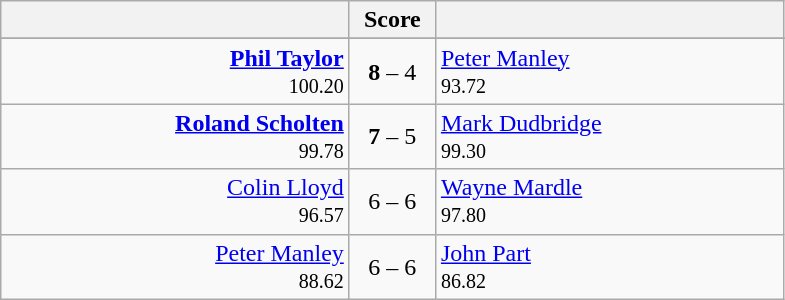<table class=wikitable style="text-align:center">
<tr>
<th width=225></th>
<th width=50>Score</th>
<th width=225></th>
</tr>
<tr align=center>
</tr>
<tr align=left>
<td align=right><strong><a href='#'>Phil Taylor</a></strong> <br> <small><span>100.20</span></small></td>
<td align=center><strong>8</strong> – 4</td>
<td> <a href='#'>Peter Manley</a><br> <small><span>93.72</span></small></td>
</tr>
<tr align=left>
<td align=right><strong><a href='#'>Roland Scholten</a></strong> <br> <small><span>99.78</span></small></td>
<td align=center><strong>7</strong> – 5</td>
<td> <a href='#'>Mark Dudbridge</a><br> <small><span>99.30</span></small></td>
</tr>
<tr align=left>
<td align=right><a href='#'>Colin Lloyd</a> <br> <small><span>96.57</span></small></td>
<td align=center>6 – 6</td>
<td> <a href='#'>Wayne Mardle</a><br> <small><span>97.80</span></small></td>
</tr>
<tr align=left>
<td align=right><a href='#'>Peter Manley</a> <br> <small><span>88.62</span></small></td>
<td align=center>6 – 6</td>
<td> <a href='#'>John Part</a><br> <small><span>86.82</span></small></td>
</tr>
</table>
